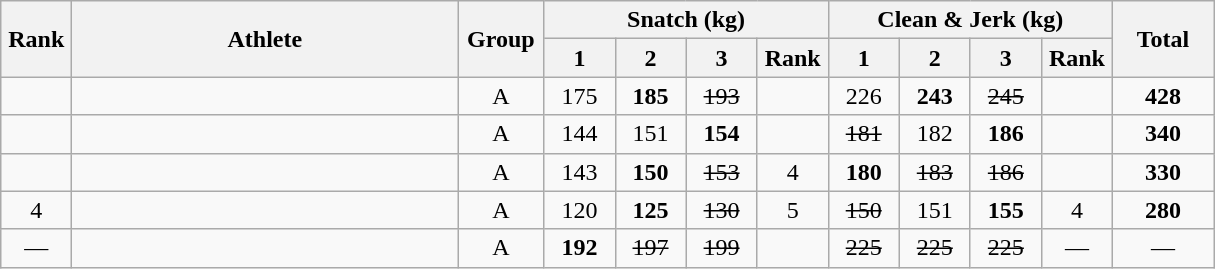<table class = "wikitable" style="text-align:center;">
<tr>
<th rowspan=2 width=40>Rank</th>
<th rowspan=2 width=250>Athlete</th>
<th rowspan=2 width=50>Group</th>
<th colspan=4>Snatch (kg)</th>
<th colspan=4>Clean & Jerk (kg)</th>
<th rowspan=2 width=60>Total</th>
</tr>
<tr>
<th width=40>1</th>
<th width=40>2</th>
<th width=40>3</th>
<th width=40>Rank</th>
<th width=40>1</th>
<th width=40>2</th>
<th width=40>3</th>
<th width=40>Rank</th>
</tr>
<tr>
<td></td>
<td align=left></td>
<td>A</td>
<td>175</td>
<td><strong>185</strong></td>
<td><s>193</s></td>
<td></td>
<td>226</td>
<td><strong>243</strong></td>
<td><s>245</s></td>
<td></td>
<td><strong>428</strong></td>
</tr>
<tr>
<td></td>
<td align=left></td>
<td>A</td>
<td>144</td>
<td>151</td>
<td><strong>154</strong></td>
<td></td>
<td><s>181</s></td>
<td>182</td>
<td><strong>186</strong></td>
<td></td>
<td><strong>340</strong></td>
</tr>
<tr>
<td></td>
<td align=left></td>
<td>A</td>
<td>143</td>
<td><strong>150</strong></td>
<td><s>153</s></td>
<td>4</td>
<td><strong>180</strong></td>
<td><s>183</s></td>
<td><s>186</s></td>
<td></td>
<td><strong>330</strong></td>
</tr>
<tr>
<td>4</td>
<td align=left></td>
<td>A</td>
<td>120</td>
<td><strong>125</strong></td>
<td><s>130</s></td>
<td>5</td>
<td><s>150</s></td>
<td>151</td>
<td><strong>155</strong></td>
<td>4</td>
<td><strong>280</strong></td>
</tr>
<tr>
<td>—</td>
<td align=left></td>
<td>A</td>
<td><strong>192</strong></td>
<td><s>197</s></td>
<td><s>199</s></td>
<td></td>
<td><s>225</s></td>
<td><s>225</s></td>
<td><s>225</s></td>
<td>—</td>
<td>—</td>
</tr>
</table>
